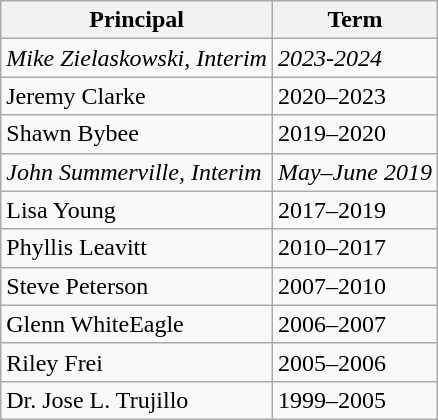<table class="wikitable">
<tr>
<th>Principal</th>
<th>Term</th>
</tr>
<tr>
<td><em>Mike Zielaskowski, Interim</em></td>
<td><em>2023-2024</em></td>
</tr>
<tr>
<td>Jeremy Clarke</td>
<td>2020–2023</td>
</tr>
<tr>
<td>Shawn Bybee</td>
<td>2019–2020</td>
</tr>
<tr>
<td><em>John Summerville, Interim</em></td>
<td><em>May–June 2019</em></td>
</tr>
<tr>
<td>Lisa Young</td>
<td>2017–2019</td>
</tr>
<tr>
<td>Phyllis Leavitt</td>
<td>2010–2017</td>
</tr>
<tr>
<td>Steve Peterson</td>
<td>2007–2010</td>
</tr>
<tr>
<td>Glenn WhiteEagle</td>
<td>2006–2007</td>
</tr>
<tr>
<td>Riley Frei</td>
<td>2005–2006</td>
</tr>
<tr>
<td>Dr. Jose L. Trujillo</td>
<td>1999–2005</td>
</tr>
</table>
